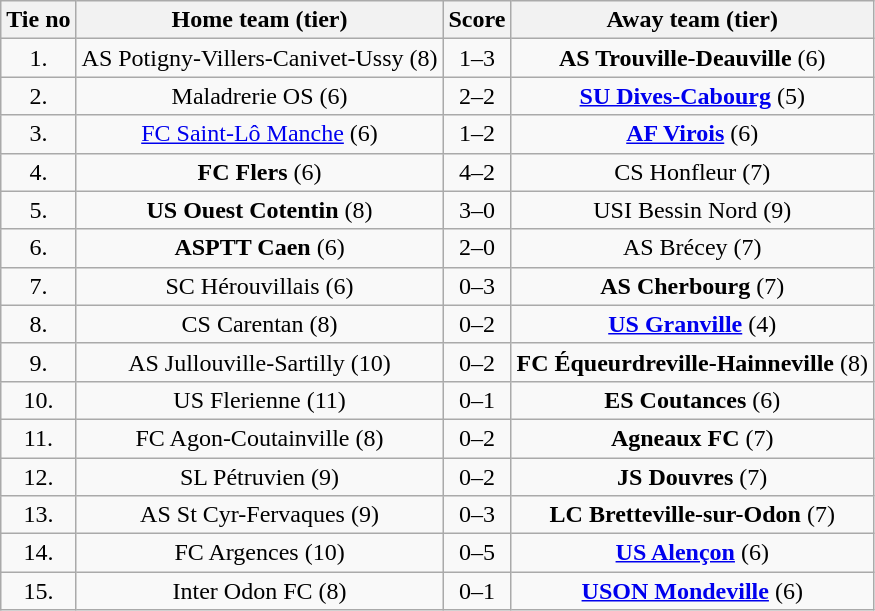<table class="wikitable" style="text-align: center">
<tr>
<th>Tie no</th>
<th>Home team (tier)</th>
<th>Score</th>
<th>Away team (tier)</th>
</tr>
<tr>
<td>1.</td>
<td>AS Potigny-Villers-Canivet-Ussy (8)</td>
<td>1–3</td>
<td><strong>AS Trouville-Deauville</strong> (6)</td>
</tr>
<tr>
<td>2.</td>
<td>Maladrerie OS (6)</td>
<td>2–2 </td>
<td><strong><a href='#'>SU Dives-Cabourg</a></strong> (5)</td>
</tr>
<tr>
<td>3.</td>
<td><a href='#'>FC Saint-Lô Manche</a> (6)</td>
<td>1–2 </td>
<td><strong><a href='#'>AF Virois</a></strong> (6)</td>
</tr>
<tr>
<td>4.</td>
<td><strong>FC Flers</strong> (6)</td>
<td>4–2</td>
<td>CS Honfleur (7)</td>
</tr>
<tr>
<td>5.</td>
<td><strong>US Ouest Cotentin</strong> (8)</td>
<td>3–0</td>
<td>USI Bessin Nord (9)</td>
</tr>
<tr>
<td>6.</td>
<td><strong>ASPTT Caen</strong> (6)</td>
<td>2–0</td>
<td>AS Brécey (7)</td>
</tr>
<tr>
<td>7.</td>
<td>SC Hérouvillais (6)</td>
<td>0–3</td>
<td><strong>AS Cherbourg</strong> (7)</td>
</tr>
<tr>
<td>8.</td>
<td>CS Carentan (8)</td>
<td>0–2</td>
<td><strong><a href='#'>US Granville</a></strong> (4)</td>
</tr>
<tr>
<td>9.</td>
<td>AS Jullouville-Sartilly (10)</td>
<td>0–2 </td>
<td><strong>FC Équeurdreville-Hainneville</strong> (8)</td>
</tr>
<tr>
<td>10.</td>
<td>US Flerienne (11)</td>
<td>0–1 </td>
<td><strong>ES Coutances</strong> (6)</td>
</tr>
<tr>
<td>11.</td>
<td>FC Agon-Coutainville (8)</td>
<td>0–2</td>
<td><strong>Agneaux FC</strong> (7)</td>
</tr>
<tr>
<td>12.</td>
<td>SL Pétruvien (9)</td>
<td>0–2</td>
<td><strong>JS Douvres</strong> (7)</td>
</tr>
<tr>
<td>13.</td>
<td>AS St Cyr-Fervaques (9)</td>
<td>0–3</td>
<td><strong>LC Bretteville-sur-Odon</strong> (7)</td>
</tr>
<tr>
<td>14.</td>
<td>FC Argences (10)</td>
<td>0–5</td>
<td><strong><a href='#'>US Alençon</a></strong> (6)</td>
</tr>
<tr>
<td>15.</td>
<td>Inter Odon FC (8)</td>
<td>0–1</td>
<td><strong><a href='#'>USON Mondeville</a></strong> (6)</td>
</tr>
</table>
